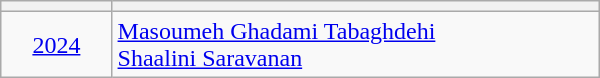<table class=wikitable style="width: 400px;">
<tr>
<th width="40"></th>
<th width="200"></th>
</tr>
<tr>
<td align=center><a href='#'>2024</a></td>
<td> <a href='#'>Masoumeh Ghadami Tabaghdehi</a><br> <a href='#'>Shaalini Saravanan</a></td>
</tr>
</table>
